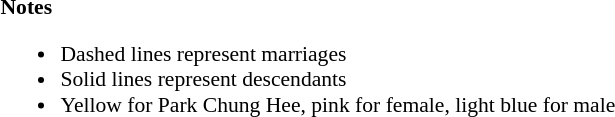<table style="text-align:left;font-size:90%;">
<tr>
<td><strong>Notes</strong><br><ul><li>Dashed lines represent marriages</li><li>Solid lines represent descendants</li><li>Yellow for Park Chung Hee, pink for female, light blue for male</li></ul></td>
</tr>
</table>
